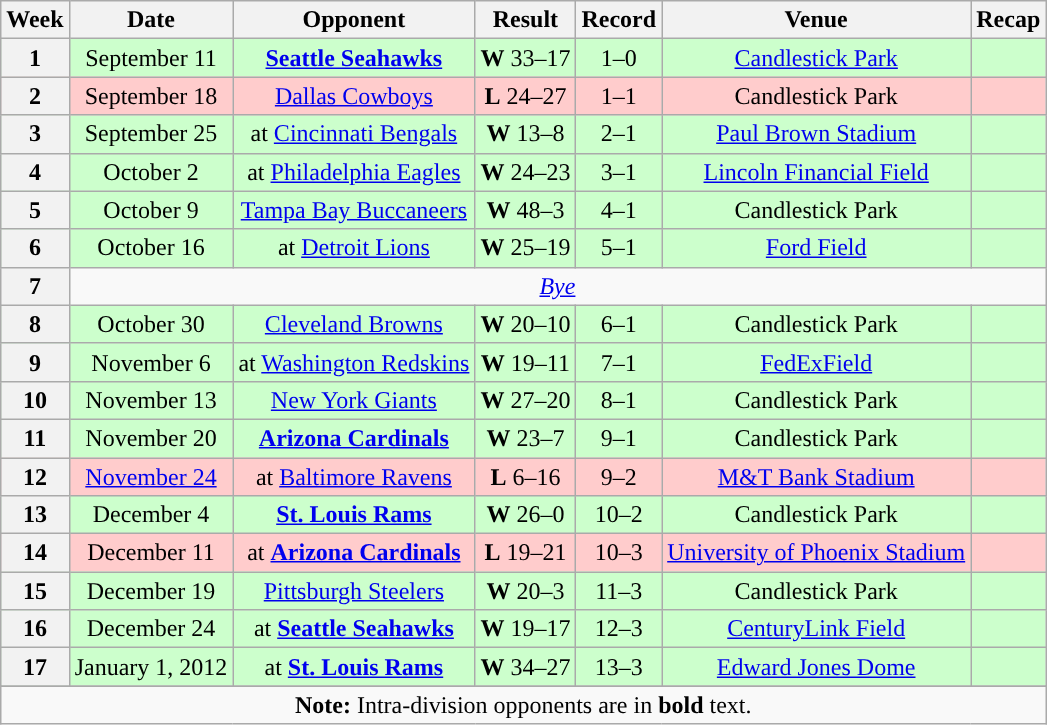<table class="wikitable" style="text-align:center">
<tr>
<th>Week</th>
<th>Date</th>
<th>Opponent</th>
<th>Result</th>
<th>Record</th>
<th>Venue</th>
<th>Recap</th>
</tr>
<tr style="background:#cfc">
<th>1</th>
<td>September 11</td>
<td><strong><a href='#'>Seattle Seahawks</a></strong></td>
<td><strong>W</strong> 33–17</td>
<td>1–0</td>
<td><a href='#'>Candlestick Park</a></td>
<td></td>
</tr>
<tr style="background:#fcc">
<th>2</th>
<td>September 18</td>
<td><a href='#'>Dallas Cowboys</a></td>
<td><strong>L</strong> 24–27 </td>
<td>1–1</td>
<td>Candlestick Park</td>
<td></td>
</tr>
<tr style="background:#cfc;">
<th>3</th>
<td>September 25</td>
<td>at <a href='#'>Cincinnati Bengals</a></td>
<td><strong>W</strong> 13–8</td>
<td>2–1</td>
<td><a href='#'>Paul Brown Stadium</a></td>
<td></td>
</tr>
<tr style="background:#cfc">
<th>4</th>
<td>October 2</td>
<td>at <a href='#'>Philadelphia Eagles</a></td>
<td><strong>W</strong> 24–23</td>
<td>3–1</td>
<td><a href='#'>Lincoln Financial Field</a></td>
<td></td>
</tr>
<tr style="background:#cfc">
<th>5</th>
<td>October 9</td>
<td><a href='#'>Tampa Bay Buccaneers</a></td>
<td><strong>W</strong> 48–3</td>
<td>4–1</td>
<td>Candlestick Park</td>
<td></td>
</tr>
<tr style="background:#cfc">
<th>6</th>
<td>October 16</td>
<td>at <a href='#'>Detroit Lions</a></td>
<td><strong>W</strong> 25–19</td>
<td>5–1</td>
<td><a href='#'>Ford Field</a></td>
<td></td>
</tr>
<tr>
<th>7</th>
<td colspan="8"><em><a href='#'>Bye</a></em></td>
</tr>
<tr style="background:#cfc">
<th>8</th>
<td>October 30</td>
<td><a href='#'>Cleveland Browns</a></td>
<td><strong>W</strong> 20–10</td>
<td>6–1</td>
<td>Candlestick Park</td>
<td></td>
</tr>
<tr style="background:#cfc">
<th>9</th>
<td>November 6</td>
<td>at <a href='#'>Washington Redskins</a></td>
<td><strong>W</strong> 19–11</td>
<td>7–1</td>
<td><a href='#'>FedExField</a></td>
<td></td>
</tr>
<tr style="background:#cfc">
<th>10</th>
<td>November 13</td>
<td><a href='#'>New York Giants</a></td>
<td><strong>W</strong> 27–20</td>
<td>8–1</td>
<td>Candlestick Park</td>
<td></td>
</tr>
<tr style="background:#cfc">
<th>11</th>
<td>November 20</td>
<td><strong><a href='#'>Arizona Cardinals</a></strong></td>
<td><strong>W</strong> 23–7</td>
<td>9–1</td>
<td>Candlestick Park</td>
<td></td>
</tr>
<tr style="background:#fcc">
<th>12</th>
<td><a href='#'>November 24</a></td>
<td>at <a href='#'>Baltimore Ravens</a></td>
<td><strong>L</strong> 6–16</td>
<td>9–2</td>
<td><a href='#'>M&T Bank Stadium</a></td>
<td></td>
</tr>
<tr style="background:#cfc">
<th>13</th>
<td>December 4</td>
<td><strong><a href='#'>St. Louis Rams</a></strong></td>
<td><strong>W</strong> 26–0</td>
<td>10–2</td>
<td>Candlestick Park</td>
<td></td>
</tr>
<tr style="background:#fcc">
<th>14</th>
<td>December 11</td>
<td>at <strong><a href='#'>Arizona Cardinals</a></strong></td>
<td><strong>L</strong> 19–21</td>
<td>10–3</td>
<td><a href='#'>University of Phoenix Stadium</a></td>
<td></td>
</tr>
<tr style="background:#cfc">
<th>15</th>
<td>December 19</td>
<td><a href='#'>Pittsburgh Steelers</a></td>
<td><strong>W</strong> 20–3</td>
<td>11–3</td>
<td>Candlestick Park</td>
<td></td>
</tr>
<tr style="background:#cfc">
<th>16</th>
<td>December 24</td>
<td>at <strong><a href='#'>Seattle Seahawks</a></strong></td>
<td><strong>W</strong> 19–17</td>
<td>12–3</td>
<td><a href='#'>CenturyLink Field</a></td>
<td></td>
</tr>
<tr style="background:#cfc">
<th>17</th>
<td>January 1, 2012</td>
<td>at <strong><a href='#'>St. Louis Rams</a></strong></td>
<td><strong>W</strong> 34–27</td>
<td>13–3</td>
<td><a href='#'>Edward Jones Dome</a></td>
<td></td>
</tr>
<tr>
</tr>
<tr>
<td colspan="8"><strong>Note:</strong> Intra-division opponents are in <strong>bold</strong> text.</td>
</tr>
</table>
